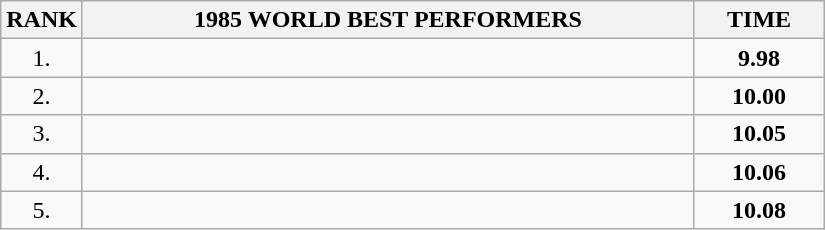<table class="wikitable sortable">
<tr>
<th>RANK</th>
<th align="center" style="width: 25em">1985 WORLD BEST PERFORMERS</th>
<th align="center" style="width: 5em">TIME</th>
</tr>
<tr>
<td align="center">1.</td>
<td></td>
<td align="center"><strong>9.98</strong></td>
</tr>
<tr>
<td align="center">2.</td>
<td></td>
<td align="center"><strong>10.00</strong></td>
</tr>
<tr>
<td align="center">3.</td>
<td></td>
<td align="center"><strong>10.05</strong></td>
</tr>
<tr>
<td align="center">4.</td>
<td></td>
<td align="center"><strong>10.06</strong></td>
</tr>
<tr>
<td align="center">5.</td>
<td></td>
<td align="center"><strong>10.08</strong></td>
</tr>
</table>
